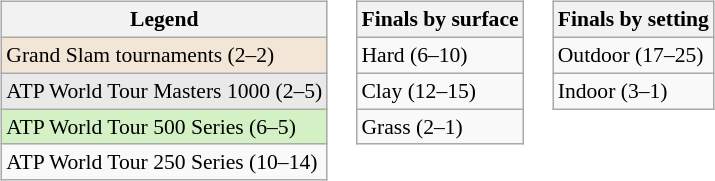<table>
<tr valign=top>
<td><br><table class=wikitable style="font-size:90%">
<tr>
<th>Legend</th>
</tr>
<tr style=background:#f3e6d7>
<td>Grand Slam tournaments (2–2)</td>
</tr>
<tr style=background:#e9e9e9>
<td>ATP World Tour Masters 1000 (2–5)</td>
</tr>
<tr style=background:#d4f1c5>
<td>ATP World Tour 500 Series (6–5)</td>
</tr>
<tr>
<td>ATP World Tour 250 Series (10–14)</td>
</tr>
</table>
</td>
<td><br><table class=wikitable style="font-size:90%">
<tr>
<th>Finals by surface</th>
</tr>
<tr>
<td>Hard (6–10)</td>
</tr>
<tr>
<td>Clay (12–15)</td>
</tr>
<tr>
<td>Grass (2–1)</td>
</tr>
</table>
</td>
<td><br><table class=wikitable style="font-size:90%">
<tr>
<th>Finals by setting</th>
</tr>
<tr>
<td>Outdoor (17–25)</td>
</tr>
<tr>
<td>Indoor (3–1)</td>
</tr>
</table>
</td>
</tr>
</table>
